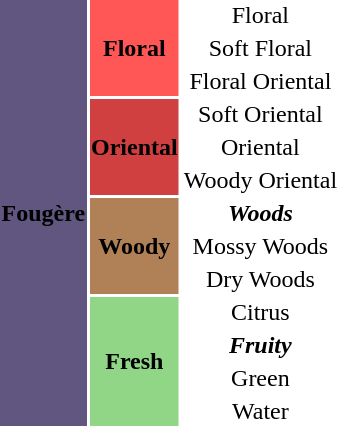<table>
<tr>
<th rowspan=13 style="background:#605680;">Fougère</th>
<th rowspan=3 style="background:#ff5656;">Floral</th>
<td align="center">Floral</td>
</tr>
<tr>
<td align="center">Soft Floral</td>
</tr>
<tr>
<td align="center">Floral Oriental</td>
</tr>
<tr>
<th rowspan=3 style="background:#d04040;">Oriental</th>
<td align="center">Soft Oriental</td>
</tr>
<tr>
<td align="center">Oriental</td>
</tr>
<tr>
<td align="center">Woody Oriental</td>
</tr>
<tr>
<th rowspan=3 style="background:#b08056;">Woody</th>
<td align="center"><strong><em>Woods</em></strong></td>
</tr>
<tr>
<td align="center">Mossy Woods</td>
</tr>
<tr>
<td align="center">Dry Woods</td>
</tr>
<tr>
<th rowspan=4 style="background:#90d686;">Fresh</th>
<td align="center">Citrus</td>
</tr>
<tr>
<td align="center"><strong><em>Fruity</em></strong></td>
</tr>
<tr>
<td align="center">Green</td>
</tr>
<tr>
<td align="center">Water</td>
</tr>
</table>
